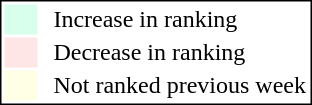<table style="border:1px solid black; float:right;">
<tr>
<td style="background:#D8FFEB; width:20px;"></td>
<td> </td>
<td>Increase in ranking</td>
</tr>
<tr>
<td style="background:#FFE6E6; width:20px;"></td>
<td> </td>
<td>Decrease in ranking</td>
</tr>
<tr>
<td style="background:#FFFFE6; width:20px;"></td>
<td> </td>
<td>Not ranked previous week</td>
</tr>
</table>
